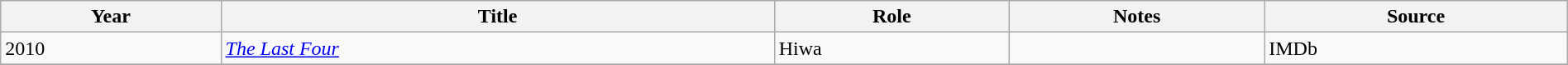<table class="wikitable sortable" width="100%">
<tr>
<th>Year</th>
<th>Title</th>
<th>Role</th>
<th class="unsortable">Notes</th>
<th class="unsortable">Source</th>
</tr>
<tr>
<td>2010</td>
<td><em><a href='#'>The Last Four</a></em></td>
<td>Hiwa</td>
<td></td>
<td>IMDb</td>
</tr>
<tr>
</tr>
</table>
